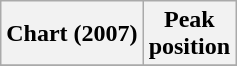<table class="wikitable plainrowheaders" style="text-align:center;" border="1">
<tr>
<th scope="col">Chart (2007)</th>
<th scope="col">Peak<br>position</th>
</tr>
<tr>
</tr>
</table>
